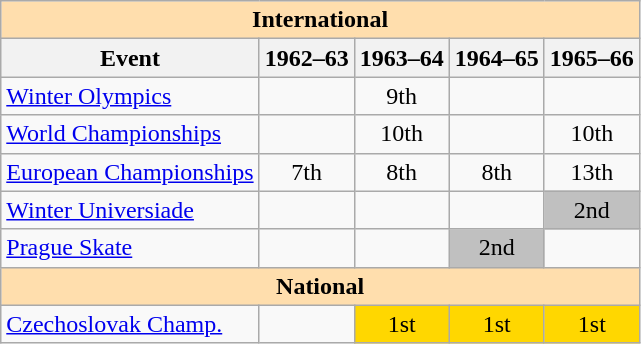<table class="wikitable" style="text-align:center">
<tr>
<th style="background-color: #ffdead; " colspan=5 align=center>International</th>
</tr>
<tr>
<th>Event</th>
<th>1962–63</th>
<th>1963–64</th>
<th>1964–65</th>
<th>1965–66</th>
</tr>
<tr>
<td align=left><a href='#'>Winter Olympics</a></td>
<td></td>
<td>9th</td>
<td></td>
<td></td>
</tr>
<tr>
<td align=left><a href='#'>World Championships</a></td>
<td></td>
<td>10th</td>
<td></td>
<td>10th</td>
</tr>
<tr>
<td align=left><a href='#'>European Championships</a></td>
<td>7th</td>
<td>8th</td>
<td>8th</td>
<td>13th</td>
</tr>
<tr>
<td align=left><a href='#'>Winter Universiade</a></td>
<td></td>
<td></td>
<td></td>
<td bgcolor=silver>2nd</td>
</tr>
<tr>
<td align=left><a href='#'>Prague Skate</a></td>
<td></td>
<td></td>
<td bgcolor=silver>2nd</td>
<td></td>
</tr>
<tr>
<th style="background-color: #ffdead; " colspan=5 align=center>National</th>
</tr>
<tr>
<td align=left><a href='#'>Czechoslovak Champ.</a></td>
<td></td>
<td bgcolor=gold>1st</td>
<td bgcolor=gold>1st</td>
<td bgcolor=gold>1st</td>
</tr>
</table>
